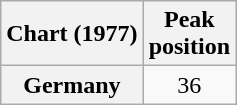<table class="wikitable plainrowheaders" style="text-align:center">
<tr>
<th scope="col">Chart (1977)</th>
<th scope="col">Peak<br>position</th>
</tr>
<tr>
<th scope="row">Germany</th>
<td>36</td>
</tr>
</table>
